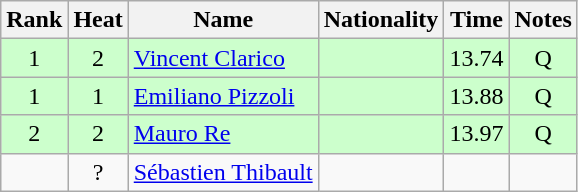<table class="wikitable sortable" style="text-align:center">
<tr>
<th>Rank</th>
<th>Heat</th>
<th>Name</th>
<th>Nationality</th>
<th>Time</th>
<th>Notes</th>
</tr>
<tr bgcolor=ccffcc>
<td>1</td>
<td>2</td>
<td align=left><a href='#'>Vincent Clarico</a></td>
<td align=left></td>
<td>13.74</td>
<td>Q</td>
</tr>
<tr bgcolor=ccffcc>
<td>1</td>
<td>1</td>
<td align=left><a href='#'>Emiliano Pizzoli</a></td>
<td align=left></td>
<td>13.88</td>
<td>Q</td>
</tr>
<tr bgcolor=ccffcc>
<td>2</td>
<td>2</td>
<td align=left><a href='#'>Mauro Re</a></td>
<td align=left></td>
<td>13.97</td>
<td>Q</td>
</tr>
<tr>
<td></td>
<td>?</td>
<td align=left><a href='#'>Sébastien Thibault</a></td>
<td align=left></td>
<td></td>
<td></td>
</tr>
</table>
